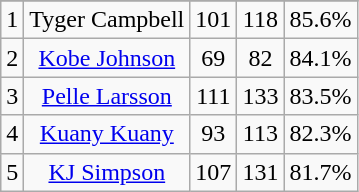<table class="wikitable sortable" style="text-align:center">
<tr>
</tr>
<tr>
<td>1</td>
<td>Tyger Campbell</td>
<td>101</td>
<td>118</td>
<td>85.6%</td>
</tr>
<tr>
<td>2</td>
<td><a href='#'>Kobe Johnson</a></td>
<td>69</td>
<td>82</td>
<td>84.1%</td>
</tr>
<tr>
<td>3</td>
<td><a href='#'>Pelle Larsson</a></td>
<td>111</td>
<td>133</td>
<td>83.5%</td>
</tr>
<tr>
<td>4</td>
<td><a href='#'>Kuany Kuany</a></td>
<td>93</td>
<td>113</td>
<td>82.3%</td>
</tr>
<tr>
<td>5</td>
<td><a href='#'>KJ Simpson</a></td>
<td>107</td>
<td>131</td>
<td>81.7%</td>
</tr>
</table>
